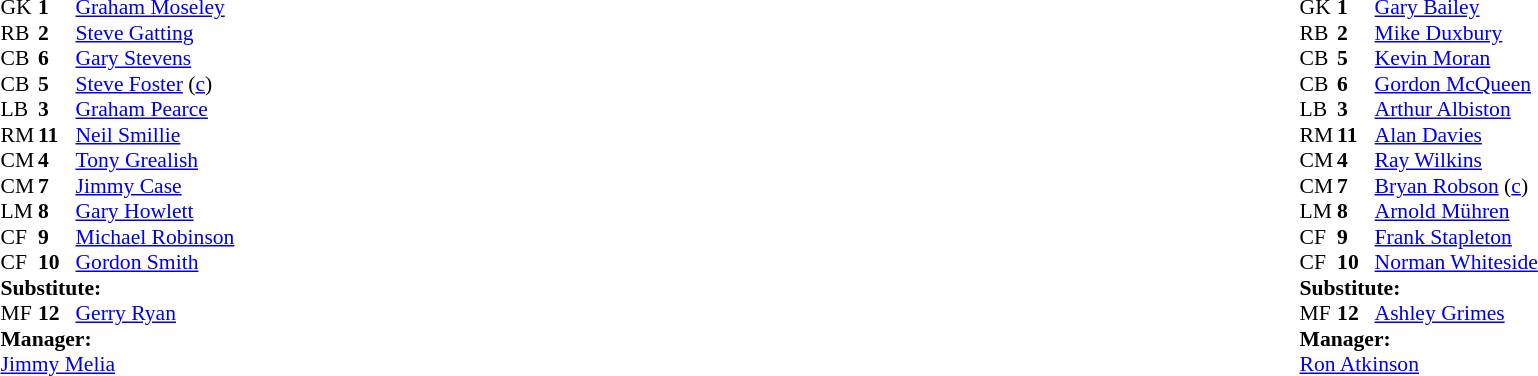<table width="100%">
<tr>
<td valign="top" width="50%"><br><table style="font-size: 90%" cellspacing="0" cellpadding="0">
<tr>
<th width="25"></th>
<th width="25"></th>
</tr>
<tr>
<td>GK</td>
<td><strong>1</strong></td>
<td> <a href='#'>Graham Moseley</a></td>
</tr>
<tr>
<td>RB</td>
<td><strong>2</strong></td>
<td> <a href='#'>Steve Gatting</a></td>
</tr>
<tr>
<td>CB</td>
<td><strong>6</strong></td>
<td> <a href='#'>Gary Stevens</a></td>
</tr>
<tr>
<td>CB</td>
<td><strong>5</strong></td>
<td> <a href='#'>Steve Foster</a> (<a href='#'>c</a>)</td>
</tr>
<tr>
<td>LB</td>
<td><strong>3</strong></td>
<td> <a href='#'>Graham Pearce</a></td>
</tr>
<tr>
<td>RM</td>
<td><strong>11</strong></td>
<td> <a href='#'>Neil Smillie</a></td>
</tr>
<tr>
<td>CM</td>
<td><strong>4</strong></td>
<td> <a href='#'>Tony Grealish</a></td>
</tr>
<tr>
<td>CM</td>
<td><strong>7</strong></td>
<td> <a href='#'>Jimmy Case</a></td>
</tr>
<tr>
<td>LM</td>
<td><strong>8</strong></td>
<td> <a href='#'>Gary Howlett</a></td>
</tr>
<tr>
<td>CF</td>
<td><strong>9</strong></td>
<td> <a href='#'>Michael Robinson</a></td>
</tr>
<tr>
<td>CF</td>
<td><strong>10</strong></td>
<td> <a href='#'>Gordon Smith</a></td>
</tr>
<tr>
<td colspan=4><strong>Substitute:</strong></td>
</tr>
<tr>
<td>MF</td>
<td><strong>12</strong></td>
<td> <a href='#'>Gerry Ryan</a></td>
</tr>
<tr>
<td colspan=4><strong>Manager:</strong></td>
</tr>
<tr>
<td colspan="4"> <a href='#'>Jimmy Melia</a></td>
</tr>
</table>
</td>
<td valign="top"></td>
<td valign="top" width="50%"><br><table style="font-size: 90%" cellspacing="0" cellpadding="0" align="center">
<tr>
<td colspan="4"></td>
</tr>
<tr>
<th width="25"></th>
<th width="25"></th>
</tr>
<tr>
<td>GK</td>
<td><strong>1</strong></td>
<td> <a href='#'>Gary Bailey</a></td>
</tr>
<tr>
<td>RB</td>
<td><strong>2</strong></td>
<td> <a href='#'>Mike Duxbury</a></td>
</tr>
<tr>
<td>CB</td>
<td><strong>5</strong></td>
<td> <a href='#'>Kevin Moran</a></td>
</tr>
<tr>
<td>CB</td>
<td><strong>6</strong></td>
<td> <a href='#'>Gordon McQueen</a></td>
</tr>
<tr>
<td>LB</td>
<td><strong>3</strong></td>
<td> <a href='#'>Arthur Albiston</a></td>
</tr>
<tr>
<td>RM</td>
<td><strong>11</strong></td>
<td> <a href='#'>Alan Davies</a></td>
</tr>
<tr>
<td>CM</td>
<td><strong>4</strong></td>
<td> <a href='#'>Ray Wilkins</a></td>
</tr>
<tr>
<td>CM</td>
<td><strong>7</strong></td>
<td> <a href='#'>Bryan Robson</a> (<a href='#'>c</a>)</td>
</tr>
<tr>
<td>LM</td>
<td><strong>8</strong></td>
<td> <a href='#'>Arnold Mühren</a></td>
</tr>
<tr>
<td>CF</td>
<td><strong>9</strong></td>
<td> <a href='#'>Frank Stapleton</a></td>
</tr>
<tr>
<td>CF</td>
<td><strong>10</strong></td>
<td> <a href='#'>Norman Whiteside</a></td>
</tr>
<tr>
<td colspan=4><strong>Substitute:</strong></td>
</tr>
<tr>
<td>MF</td>
<td><strong>12</strong></td>
<td> <a href='#'>Ashley Grimes</a></td>
</tr>
<tr>
<td colspan=4><strong>Manager:</strong></td>
</tr>
<tr>
<td colspan="4"> <a href='#'>Ron Atkinson</a></td>
</tr>
</table>
</td>
</tr>
</table>
